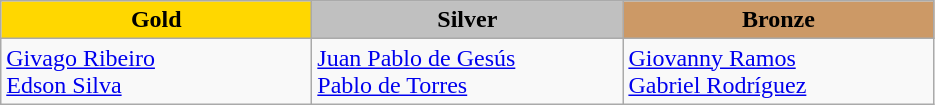<table class="wikitable" style="text-align:left">
<tr align="center">
<td width=200 bgcolor=gold><strong>Gold</strong></td>
<td width=200 bgcolor=silver><strong>Silver</strong></td>
<td width=200 bgcolor=CC9966><strong>Bronze</strong></td>
</tr>
<tr>
<td><a href='#'>Givago Ribeiro</a><br><a href='#'>Edson Silva</a><br><em></em></td>
<td><a href='#'>Juan Pablo de Gesús</a><br><a href='#'>Pablo de Torres</a><br><em></em></td>
<td><a href='#'>Giovanny Ramos</a><br><a href='#'>Gabriel Rodríguez</a><br><em></em></td>
</tr>
</table>
